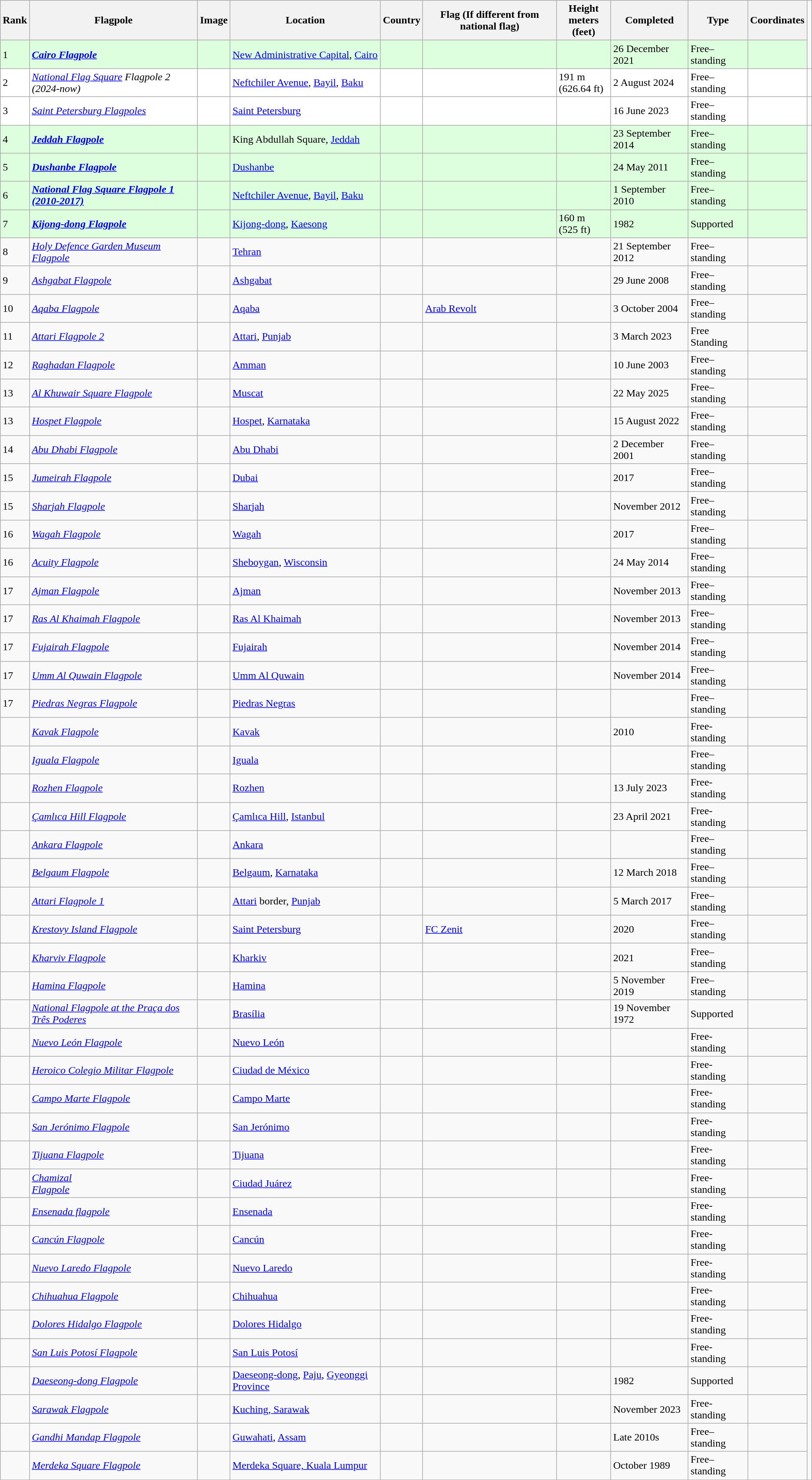<table class="wikitable sortable">
<tr>
<th data-sort-type="number">Rank</th>
<th>Flagpole</th>
<th class="unsortable">Image</th>
<th>Location</th>
<th>Country</th>
<th>Flag (If different from national flag)</th>
<th>Height<br>meters (feet)</th>
<th>Completed</th>
<th>Type</th>
<th>Coordinates</th>
</tr>
<tr style="background:#dfd;">
<td>1</td>
<td><strong><em><a href='#'>Cairo Flagpole</a></em></strong></td>
<td></td>
<td><a href='#'>New Administrative Capital</a>, <a href='#'>Cairo</a></td>
<td></td>
<td></td>
<td></td>
<td>26 December 2021</td>
<td>Free–standing</td>
<td></td>
</tr>
<tr style="background:#fff;">
<td>2</td>
<td><em><a href='#'>National Flag Square</a> Flagpole 2 (2024-now)</em></td>
<td></td>
<td><a href='#'>Neftchiler Avenue</a>, <a href='#'>Bayil</a>, <a href='#'>Baku</a></td>
<td></td>
<td></td>
<td>191 m<br>(626.64 ft)</td>
<td>2 August 2024</td>
<td>Free–standing</td>
<td></td>
<td></td>
</tr>
<tr style="background:#fff;">
<td>3</td>
<td><em><a href='#'>Saint Petersburg Flagpoles</a> </em></td>
<td></td>
<td><a href='#'>Saint Petersburg</a></td>
<td></td>
<td><br><br></td>
<td></td>
<td>16 June 2023</td>
<td>Free–standing</td>
<td></td>
<td></td>
</tr>
<tr style="background:#dfd;">
<td>4</td>
<td><strong><em><a href='#'>Jeddah Flagpole</a></em></strong></td>
<td></td>
<td>King Abdullah Square, <a href='#'>Jeddah</a></td>
<td></td>
<td></td>
<td></td>
<td>23 September 2014</td>
<td>Free–standing</td>
<td></td>
</tr>
<tr style="background:#dfd;">
<td>5</td>
<td><strong><em><a href='#'>Dushanbe Flagpole</a></em></strong></td>
<td></td>
<td><a href='#'>Dushanbe</a></td>
<td></td>
<td></td>
<td></td>
<td>24 May 2011</td>
<td>Free–standing</td>
<td></td>
</tr>
<tr style="background:#dfd;">
<td>6</td>
<td><strong><em><a href='#'>National Flag Square Flagpole 1 (2010-2017)</a></em></strong></td>
<td></td>
<td><a href='#'>Neftchiler Avenue</a>, <a href='#'>Bayil</a>, <a href='#'>Baku</a></td>
<td></td>
<td></td>
<td></td>
<td>1 September 2010</td>
<td>Free–standing</td>
<td></td>
</tr>
<tr style="background:#dfd;">
<td>7</td>
<td><strong><em><a href='#'>Kijong-dong Flagpole</a></em></strong></td>
<td></td>
<td><a href='#'>Kijong-dong</a>, <a href='#'>Kaesong</a></td>
<td></td>
<td></td>
<td>160 m<br>(525 ft)</td>
<td>1982</td>
<td>Supported</td>
<td></td>
</tr>
<tr>
<td>8</td>
<td><em><a href='#'>Holy Defence Garden Museum Flagpole</a></em></td>
<td></td>
<td><a href='#'>Tehran</a></td>
<td></td>
<td></td>
<td></td>
<td>21 September 2012</td>
<td>Free–standing</td>
<td></td>
</tr>
<tr>
<td>9</td>
<td><em><a href='#'>Ashgabat Flagpole</a></em></td>
<td></td>
<td><a href='#'>Ashgabat</a></td>
<td></td>
<td></td>
<td></td>
<td>29 June 2008</td>
<td>Free–standing</td>
<td></td>
</tr>
<tr>
<td>10</td>
<td><em><a href='#'>Aqaba Flagpole</a></em></td>
<td></td>
<td><a href='#'>Aqaba</a></td>
<td></td>
<td> <a href='#'>Arab Revolt</a></td>
<td></td>
<td>3 October 2004</td>
<td>Free–standing</td>
<td></td>
</tr>
<tr>
<td>11</td>
<td><em><a href='#'>Attari Flagpole 2</a></em></td>
<td></td>
<td><a href='#'>Attari</a>, <a href='#'>Punjab</a></td>
<td></td>
<td></td>
<td></td>
<td>3 March 2023</td>
<td>Free Standing</td>
<td></td>
</tr>
<tr>
<td>12</td>
<td><em><a href='#'>Raghadan Flagpole</a></em></td>
<td></td>
<td><a href='#'>Amman</a></td>
<td></td>
<td></td>
<td></td>
<td>10 June 2003</td>
<td>Free–standing</td>
<td></td>
</tr>
<tr>
<td>13</td>
<td><em><a href='#'>Al Khuwair Square Flagpole</a></em></td>
<td><br></td>
<td><a href='#'>Muscat</a></td>
<td></td>
<td></td>
<td> </td>
<td>22 May 2025</td>
<td>Free–standing</td>
<td></td>
</tr>
<tr>
<td>13</td>
<td><em><a href='#'>Hospet Flagpole</a></em></td>
<td></td>
<td><a href='#'>Hospet</a>, <a href='#'>Karnataka</a></td>
<td></td>
<td></td>
<td></td>
<td>15 August 2022</td>
<td>Free–standing</td>
<td></td>
</tr>
<tr>
<td>14</td>
<td><em><a href='#'>Abu Dhabi Flagpole</a></em></td>
<td></td>
<td><a href='#'>Abu Dhabi</a></td>
<td></td>
<td></td>
<td></td>
<td>2 December 2001</td>
<td>Free–standing</td>
<td></td>
</tr>
<tr>
<td>15</td>
<td><em><a href='#'>Jumeirah Flagpole</a></em></td>
<td></td>
<td><a href='#'>Dubai</a></td>
<td></td>
<td></td>
<td></td>
<td>2017</td>
<td>Free–standing</td>
<td></td>
</tr>
<tr>
<td>15</td>
<td><em><a href='#'>Sharjah Flagpole</a></em></td>
<td></td>
<td><a href='#'>Sharjah</a></td>
<td></td>
<td></td>
<td></td>
<td>November 2012</td>
<td>Free–standing</td>
<td></td>
</tr>
<tr>
<td>16</td>
<td><em><a href='#'>Wagah Flagpole</a></em></td>
<td></td>
<td><a href='#'>Wagah</a></td>
<td></td>
<td></td>
<td></td>
<td>2017</td>
<td>Free–standing</td>
<td></td>
</tr>
<tr>
<td>16</td>
<td><em><a href='#'>Acuity Flagpole</a></em></td>
<td></td>
<td><a href='#'>Sheboygan</a>, <a href='#'>Wisconsin</a></td>
<td></td>
<td></td>
<td></td>
<td>24 May 2014</td>
<td>Free–standing</td>
<td></td>
</tr>
<tr>
<td>17</td>
<td><em><a href='#'>Ajman Flagpole</a></em></td>
<td></td>
<td><a href='#'>Ajman</a></td>
<td></td>
<td></td>
<td></td>
<td>November 2013</td>
<td>Free–standing</td>
<td></td>
</tr>
<tr>
<td>17</td>
<td><em><a href='#'>Ras Al Khaimah Flagpole</a></em></td>
<td></td>
<td><a href='#'>Ras Al Khaimah</a></td>
<td></td>
<td></td>
<td></td>
<td>November 2013</td>
<td>Free–standing</td>
<td></td>
</tr>
<tr>
<td>17</td>
<td><em><a href='#'>Fujairah Flagpole</a></em></td>
<td></td>
<td><a href='#'>Fujairah</a></td>
<td></td>
<td></td>
<td></td>
<td>November 2014</td>
<td>Free–standing</td>
<td></td>
</tr>
<tr>
<td>17</td>
<td><em><a href='#'>Umm Al Quwain Flagpole</a></em></td>
<td></td>
<td><a href='#'>Umm Al Quwain</a></td>
<td></td>
<td></td>
<td></td>
<td>November 2014</td>
<td>Free–standing</td>
<td></td>
</tr>
<tr>
<td>17</td>
<td><em><a href='#'>Piedras Negras Flagpole</a></em></td>
<td></td>
<td><a href='#'>Piedras Negras</a></td>
<td></td>
<td></td>
<td></td>
<td></td>
<td>Free–standing</td>
<td></td>
</tr>
<tr>
<td></td>
<td><em><a href='#'>Kavak Flagpole</a></em></td>
<td></td>
<td><a href='#'>Kavak</a></td>
<td></td>
<td></td>
<td></td>
<td>2010</td>
<td>Free-standing</td>
<td></td>
</tr>
<tr>
<td></td>
<td><em><a href='#'>Iguala Flagpole</a></em></td>
<td></td>
<td><a href='#'>Iguala</a></td>
<td></td>
<td></td>
<td></td>
<td></td>
<td>Free–standing</td>
<td></td>
</tr>
<tr>
<td></td>
<td><em><a href='#'>Rozhen Flagpole</a></em></td>
<td></td>
<td><a href='#'>Rozhen</a></td>
<td></td>
<td></td>
<td></td>
<td>13 July 2023</td>
<td>Free-standing</td>
<td></td>
</tr>
<tr>
<td></td>
<td><em><a href='#'>Çamlıca Hill Flagpole</a></em></td>
<td></td>
<td><a href='#'>Çamlıca Hill</a>, <a href='#'>Istanbul</a></td>
<td></td>
<td></td>
<td></td>
<td>23 April 2021</td>
<td>Free-standing</td>
<td></td>
</tr>
<tr>
<td></td>
<td><em><a href='#'>Ankara Flagpole</a></em></td>
<td></td>
<td><a href='#'>Ankara</a></td>
<td></td>
<td></td>
<td></td>
<td></td>
<td>Free–standing</td>
<td></td>
</tr>
<tr>
<td></td>
<td><em><a href='#'>Belgaum Flagpole</a></em></td>
<td></td>
<td><a href='#'>Belgaum</a>, <a href='#'>Karnataka</a></td>
<td></td>
<td></td>
<td></td>
<td>12 March 2018</td>
<td>Free–standing</td>
<td></td>
</tr>
<tr>
<td></td>
<td><em><a href='#'>Attari Flagpole 1</a></em></td>
<td></td>
<td><a href='#'>Attari</a> border, <a href='#'>Punjab</a></td>
<td></td>
<td></td>
<td></td>
<td>5 March 2017</td>
<td>Free–standing</td>
<td></td>
</tr>
<tr>
<td></td>
<td><em><a href='#'>Krestovy Island Flagpole</a></em></td>
<td></td>
<td><a href='#'>Saint Petersburg</a></td>
<td></td>
<td><a href='#'>FC Zenit</a></td>
<td></td>
<td>2020</td>
<td>Free–standing</td>
<td></td>
</tr>
<tr>
<td></td>
<td><em><a href='#'>Kharviv Flagpole</a></em></td>
<td></td>
<td><a href='#'>Kharkiv</a></td>
<td></td>
<td></td>
<td> </td>
<td>2021</td>
<td>Free–standing</td>
<td></td>
</tr>
<tr>
<td></td>
<td><em><a href='#'>Hamina Flagpole</a></em></td>
<td></td>
<td><a href='#'>Hamina</a></td>
<td></td>
<td></td>
<td></td>
<td>5 November 2019</td>
<td>Free–standing</td>
<td></td>
</tr>
<tr>
<td></td>
<td><em><a href='#'>National Flagpole at the Praça dos Três Poderes</a></em></td>
<td></td>
<td><a href='#'>Brasília</a></td>
<td></td>
<td></td>
<td></td>
<td>19 November 1972</td>
<td>Supported</td>
<td></td>
</tr>
<tr>
<td></td>
<td><em><a href='#'>Nuevo León Flagpole</a></em></td>
<td></td>
<td><a href='#'>Nuevo León</a></td>
<td></td>
<td></td>
<td></td>
<td></td>
<td>Free-standing</td>
<td></td>
</tr>
<tr>
<td></td>
<td><em><a href='#'>Heroico Colegio Militar Flagpole</a></em></td>
<td></td>
<td><a href='#'>Ciudad de México</a></td>
<td></td>
<td></td>
<td></td>
<td></td>
<td>Free-standing</td>
<td></td>
</tr>
<tr>
<td></td>
<td><em><a href='#'>Campo Marte Flagpole</a></em></td>
<td></td>
<td><a href='#'>Campo Marte</a></td>
<td></td>
<td></td>
<td></td>
<td></td>
<td>Free-standing</td>
<td></td>
</tr>
<tr>
<td></td>
<td><em><a href='#'>San Jerónimo Flagpole</a></em></td>
<td></td>
<td><a href='#'>San Jerónimo</a></td>
<td></td>
<td></td>
<td></td>
<td></td>
<td>Free-standing</td>
<td></td>
</tr>
<tr>
<td></td>
<td><em><a href='#'>Tijuana Flagpole</a></em></td>
<td></td>
<td><a href='#'>Tijuana</a></td>
<td></td>
<td></td>
<td></td>
<td></td>
<td>Free-standing</td>
<td></td>
</tr>
<tr>
<td></td>
<td><em><a href='#'>Chamizal</a></em><br><em><a href='#'>Flagpole</a></em></td>
<td></td>
<td><a href='#'>Ciudad Juárez</a></td>
<td></td>
<td></td>
<td></td>
<td></td>
<td>Free-standing</td>
<td></td>
</tr>
<tr>
<td></td>
<td><em><a href='#'>Ensenada flagpole</a></em></td>
<td></td>
<td><a href='#'>Ensenada</a></td>
<td></td>
<td></td>
<td></td>
<td></td>
<td>Free-standing</td>
<td></td>
</tr>
<tr>
<td></td>
<td><em><a href='#'>Cancún Flagpole</a></em></td>
<td></td>
<td><a href='#'>Cancún</a></td>
<td></td>
<td></td>
<td></td>
<td></td>
<td>Free-standing</td>
<td></td>
</tr>
<tr>
<td></td>
<td><em><a href='#'>Nuevo Laredo Flagpole</a></em></td>
<td></td>
<td><a href='#'>Nuevo Laredo</a></td>
<td></td>
<td></td>
<td></td>
<td></td>
<td>Free-standing</td>
<td></td>
</tr>
<tr>
<td></td>
<td><em><a href='#'>Chihuahua Flagpole</a></em></td>
<td></td>
<td><a href='#'>Chihuahua</a></td>
<td></td>
<td></td>
<td></td>
<td></td>
<td>Free-standing</td>
<td></td>
</tr>
<tr>
<td></td>
<td><em><a href='#'>Dolores Hidalgo Flagpole</a></em></td>
<td></td>
<td><a href='#'>Dolores Hidalgo</a></td>
<td></td>
<td></td>
<td></td>
<td></td>
<td>Free-standing</td>
<td></td>
</tr>
<tr>
<td></td>
<td><em><a href='#'>San Luis Potosí Flagpole</a></em></td>
<td></td>
<td><a href='#'>San Luis Potosí</a></td>
<td></td>
<td></td>
<td></td>
<td></td>
<td>Free-standing</td>
<td></td>
</tr>
<tr>
<td></td>
<td><em><a href='#'>Daeseong-dong Flagpole</a></em></td>
<td></td>
<td><a href='#'>Daeseong-dong</a>, <a href='#'>Paju</a>, <a href='#'>Gyeonggi Province</a></td>
<td></td>
<td></td>
<td></td>
<td>1982</td>
<td>Supported</td>
<td></td>
</tr>
<tr>
<td></td>
<td><em><a href='#'>Sarawak Flagpole</a></em></td>
<td></td>
<td><a href='#'>Kuching, Sarawak</a></td>
<td></td>
<td></td>
<td></td>
<td>November 2023</td>
<td>Free-standing</td>
<td></td>
</tr>
<tr>
<td></td>
<td><em><a href='#'>Gandhi Mandap Flagpole</a></em></td>
<td></td>
<td><a href='#'>Guwahati</a>, <a href='#'>Assam</a></td>
<td></td>
<td></td>
<td></td>
<td>Late 2010s</td>
<td>Free–standing</td>
<td></td>
</tr>
<tr>
<td></td>
<td><em><a href='#'>Merdeka Square Flagpole</a></em></td>
<td></td>
<td><a href='#'>Merdeka Square, Kuala Lumpur</a></td>
<td></td>
<td></td>
<td></td>
<td>October 1989</td>
<td>Free–standing</td>
<td></td>
</tr>
</table>
